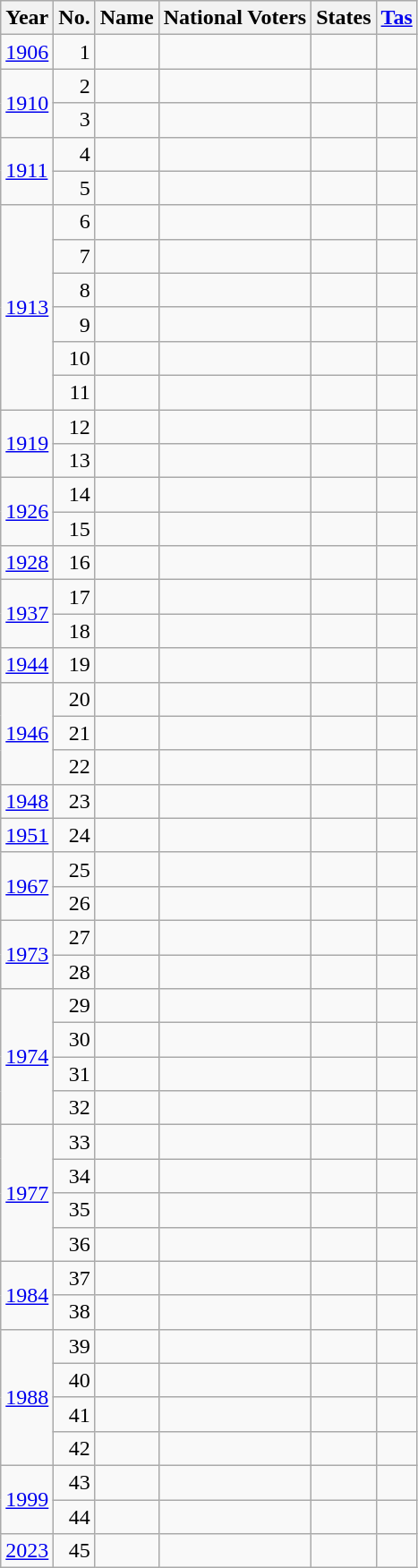<table class="wikitable sortable">
<tr>
<th align="left">Year</th>
<th align="right">No.</th>
<th align="left">Name</th>
<th>National Voters</th>
<th>States</th>
<th algin="center"><a href='#'>Tas</a></th>
</tr>
<tr>
<td><a href='#'>1906</a></td>
<td align="right">1</td>
<td></td>
<td></td>
<td></td>
<td></td>
</tr>
<tr>
<td rowspan="2"><a href='#'>1910</a></td>
<td align="right">2</td>
<td></td>
<td></td>
<td></td>
<td></td>
</tr>
<tr>
<td align="right">3</td>
<td></td>
<td></td>
<td></td>
<td></td>
</tr>
<tr>
<td rowspan="2"><a href='#'>1911</a></td>
<td align="right">4</td>
<td></td>
<td></td>
<td></td>
<td></td>
</tr>
<tr>
<td align="right">5</td>
<td></td>
<td></td>
<td></td>
<td></td>
</tr>
<tr>
<td rowspan="6"><a href='#'>1913</a></td>
<td align="right">6</td>
<td></td>
<td></td>
<td></td>
<td></td>
</tr>
<tr>
<td align="right">7</td>
<td></td>
<td></td>
<td></td>
<td></td>
</tr>
<tr>
<td align="right">8</td>
<td></td>
<td></td>
<td></td>
<td></td>
</tr>
<tr>
<td align="right">9</td>
<td></td>
<td></td>
<td></td>
<td></td>
</tr>
<tr>
<td align="right">10</td>
<td></td>
<td></td>
<td></td>
<td></td>
</tr>
<tr>
<td align="right">11</td>
<td></td>
<td></td>
<td></td>
<td></td>
</tr>
<tr>
<td rowspan="2"><a href='#'>1919</a></td>
<td align="right">12</td>
<td></td>
<td></td>
<td></td>
<td></td>
</tr>
<tr>
<td align="right">13</td>
<td></td>
<td></td>
<td></td>
<td></td>
</tr>
<tr>
<td rowspan="2"><a href='#'>1926</a></td>
<td align="right">14</td>
<td></td>
<td></td>
<td></td>
<td></td>
</tr>
<tr>
<td align="right">15</td>
<td></td>
<td></td>
<td></td>
<td></td>
</tr>
<tr>
<td><a href='#'>1928</a></td>
<td align="right">16</td>
<td></td>
<td></td>
<td></td>
<td></td>
</tr>
<tr>
<td rowspan="2"><a href='#'>1937</a></td>
<td align="right">17</td>
<td></td>
<td></td>
<td></td>
<td></td>
</tr>
<tr>
<td align="right">18</td>
<td></td>
<td></td>
<td></td>
<td></td>
</tr>
<tr>
<td><a href='#'>1944</a></td>
<td align="right">19</td>
<td></td>
<td></td>
<td></td>
<td></td>
</tr>
<tr>
<td rowspan="3"><a href='#'>1946</a></td>
<td align="right">20</td>
<td></td>
<td></td>
<td></td>
<td></td>
</tr>
<tr>
<td align="right">21</td>
<td></td>
<td></td>
<td></td>
<td></td>
</tr>
<tr>
<td align="right">22</td>
<td></td>
<td></td>
<td></td>
<td></td>
</tr>
<tr>
<td><a href='#'>1948</a></td>
<td align="right">23</td>
<td></td>
<td></td>
<td></td>
<td></td>
</tr>
<tr>
<td><a href='#'>1951</a></td>
<td align="right">24</td>
<td></td>
<td></td>
<td></td>
<td></td>
</tr>
<tr>
<td rowspan="2"><a href='#'>1967</a></td>
<td align="right">25</td>
<td></td>
<td></td>
<td></td>
<td></td>
</tr>
<tr>
<td align="right">26</td>
<td></td>
<td></td>
<td></td>
<td></td>
</tr>
<tr>
<td rowspan="2"><a href='#'>1973</a></td>
<td align="right">27</td>
<td></td>
<td></td>
<td></td>
<td></td>
</tr>
<tr>
<td align="right">28</td>
<td></td>
<td></td>
<td></td>
<td></td>
</tr>
<tr>
<td rowspan="4"><a href='#'>1974</a></td>
<td align="right">29</td>
<td></td>
<td></td>
<td></td>
<td></td>
</tr>
<tr>
<td align="right">30</td>
<td></td>
<td></td>
<td></td>
<td></td>
</tr>
<tr>
<td align="right">31</td>
<td></td>
<td></td>
<td></td>
<td></td>
</tr>
<tr>
<td align="right">32</td>
<td></td>
<td></td>
<td></td>
<td></td>
</tr>
<tr>
<td rowspan="4"><a href='#'>1977</a></td>
<td align="right">33</td>
<td></td>
<td></td>
<td></td>
<td></td>
</tr>
<tr>
<td align="right">34</td>
<td></td>
<td></td>
<td></td>
<td></td>
</tr>
<tr>
<td align="right">35</td>
<td></td>
<td></td>
<td></td>
<td></td>
</tr>
<tr>
<td align="right">36</td>
<td></td>
<td></td>
<td></td>
<td></td>
</tr>
<tr>
<td rowspan="2"><a href='#'>1984</a></td>
<td align="right">37</td>
<td></td>
<td></td>
<td></td>
<td></td>
</tr>
<tr>
<td align="right">38</td>
<td></td>
<td></td>
<td></td>
<td></td>
</tr>
<tr>
<td rowspan="4"><a href='#'>1988</a></td>
<td align="right">39</td>
<td></td>
<td></td>
<td></td>
<td></td>
</tr>
<tr>
<td align="right">40</td>
<td></td>
<td></td>
<td></td>
<td></td>
</tr>
<tr>
<td align="right">41</td>
<td></td>
<td></td>
<td></td>
<td></td>
</tr>
<tr>
<td align="right">42</td>
<td></td>
<td></td>
<td></td>
<td></td>
</tr>
<tr>
<td rowspan="2"><a href='#'>1999</a></td>
<td align="right">43</td>
<td></td>
<td></td>
<td></td>
<td></td>
</tr>
<tr>
<td align="right">44</td>
<td></td>
<td></td>
<td></td>
<td></td>
</tr>
<tr>
<td><a href='#'>2023</a></td>
<td align="right">45</td>
<td></td>
<td></td>
<td></td>
<td></td>
</tr>
</table>
